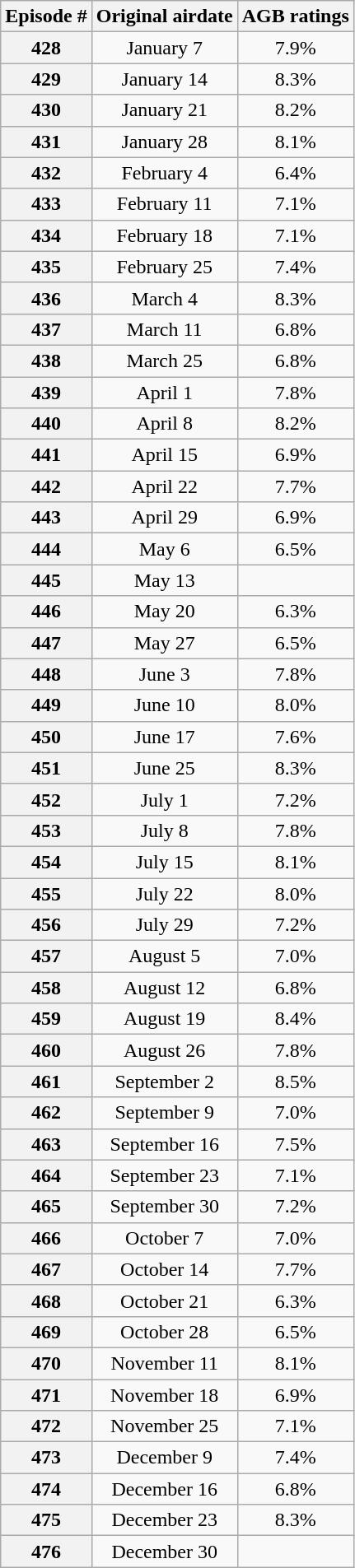<table class="wikitable" style="text-align:center">
<tr>
<th>Episode #</th>
<th>Original airdate</th>
<th>AGB ratings</th>
</tr>
<tr>
<th>428</th>
<td>January 7</td>
<td>7.9%</td>
</tr>
<tr>
<th>429</th>
<td>January 14</td>
<td>8.3%</td>
</tr>
<tr>
<th>430</th>
<td>January 21</td>
<td>8.2%</td>
</tr>
<tr>
<th>431</th>
<td>January 28</td>
<td>8.1%</td>
</tr>
<tr>
<th>432</th>
<td>February 4</td>
<td>6.4%</td>
</tr>
<tr>
<th>433</th>
<td>February 11</td>
<td>7.1%</td>
</tr>
<tr>
<th>434</th>
<td>February 18</td>
<td>7.1%</td>
</tr>
<tr>
<th>435</th>
<td>February 25</td>
<td>7.4%</td>
</tr>
<tr>
<th>436</th>
<td>March 4</td>
<td>8.3%</td>
</tr>
<tr>
<th>437</th>
<td>March 11</td>
<td>6.8%</td>
</tr>
<tr>
<th>438</th>
<td>March 25</td>
<td>6.8%</td>
</tr>
<tr>
<th>439</th>
<td>April 1</td>
<td>7.8%</td>
</tr>
<tr>
<th>440</th>
<td>April 8</td>
<td>8.2%</td>
</tr>
<tr>
<th>441</th>
<td>April 15</td>
<td>6.9%</td>
</tr>
<tr>
<th>442</th>
<td>April 22</td>
<td>7.7%</td>
</tr>
<tr>
<th>443</th>
<td>April 29</td>
<td>6.9%</td>
</tr>
<tr>
<th>444</th>
<td>May 6</td>
<td>6.5%</td>
</tr>
<tr>
<th>445</th>
<td>May 13</td>
<td></td>
</tr>
<tr>
<th>446</th>
<td>May 20</td>
<td>6.3%</td>
</tr>
<tr>
<th>447</th>
<td>May 27</td>
<td>6.5%</td>
</tr>
<tr>
<th>448</th>
<td>June 3</td>
<td>7.8%</td>
</tr>
<tr>
<th>449</th>
<td>June 10</td>
<td>8.0%</td>
</tr>
<tr>
<th>450</th>
<td>June 17</td>
<td>7.6%</td>
</tr>
<tr>
<th>451</th>
<td>June 25</td>
<td>8.3%</td>
</tr>
<tr>
<th>452</th>
<td>July 1</td>
<td>7.2%</td>
</tr>
<tr>
<th>453</th>
<td>July 8</td>
<td>7.8%</td>
</tr>
<tr>
<th>454</th>
<td>July 15</td>
<td>8.1%</td>
</tr>
<tr>
<th>455</th>
<td>July 22</td>
<td>8.0%</td>
</tr>
<tr>
<th>456</th>
<td>July 29</td>
<td>7.2%</td>
</tr>
<tr>
<th>457</th>
<td>August 5</td>
<td>7.0%</td>
</tr>
<tr>
<th>458</th>
<td>August 12</td>
<td>6.8%</td>
</tr>
<tr>
<th>459</th>
<td>August 19</td>
<td>8.4%</td>
</tr>
<tr>
<th>460</th>
<td>August 26</td>
<td>7.8%</td>
</tr>
<tr>
<th>461</th>
<td>September 2</td>
<td>8.5%</td>
</tr>
<tr>
<th>462</th>
<td>September 9</td>
<td>7.0%</td>
</tr>
<tr>
<th>463</th>
<td>September 16</td>
<td>7.5%</td>
</tr>
<tr>
<th>464</th>
<td>September 23</td>
<td>7.1%</td>
</tr>
<tr>
<th>465</th>
<td>September 30</td>
<td>7.2%</td>
</tr>
<tr>
<th>466</th>
<td>October 7</td>
<td>7.0%</td>
</tr>
<tr>
<th>467</th>
<td>October 14</td>
<td>7.7%</td>
</tr>
<tr>
<th>468</th>
<td>October 21</td>
<td>6.3%</td>
</tr>
<tr>
<th>469</th>
<td>October 28</td>
<td>6.5%</td>
</tr>
<tr>
<th>470</th>
<td>November 11</td>
<td>8.1%</td>
</tr>
<tr>
<th>471</th>
<td>November 18</td>
<td>6.9%</td>
</tr>
<tr>
<th>472</th>
<td>November 25</td>
<td>7.1%</td>
</tr>
<tr>
<th>473</th>
<td>December 9</td>
<td>7.4%</td>
</tr>
<tr>
<th>474</th>
<td>December 16</td>
<td>6.8%</td>
</tr>
<tr>
<th>475</th>
<td>December 23</td>
<td>8.3%</td>
</tr>
<tr>
<th>476</th>
<td>December 30</td>
<td></td>
</tr>
</table>
